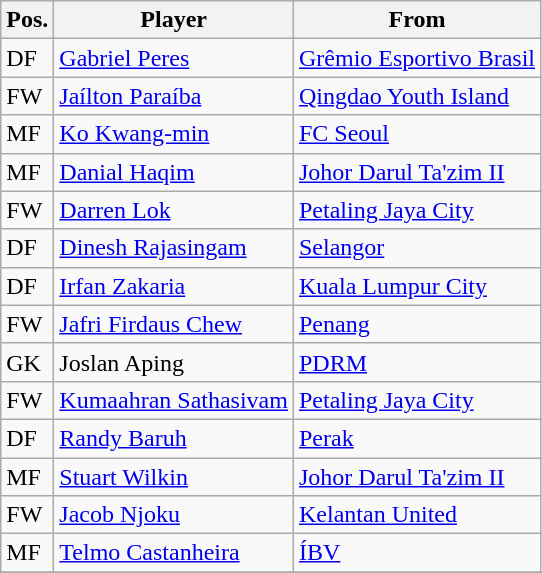<table class="wikitable">
<tr>
<th>Pos.</th>
<th>Player</th>
<th>From</th>
</tr>
<tr>
<td>DF</td>
<td> <a href='#'>Gabriel Peres</a></td>
<td> <a href='#'>Grêmio Esportivo Brasil</a></td>
</tr>
<tr>
<td>FW</td>
<td> <a href='#'>Jaílton Paraíba</a></td>
<td> <a href='#'>Qingdao Youth Island</a></td>
</tr>
<tr>
<td>MF</td>
<td> <a href='#'>Ko Kwang-min</a></td>
<td> <a href='#'>FC Seoul</a></td>
</tr>
<tr>
<td>MF</td>
<td> <a href='#'>Danial Haqim</a></td>
<td> <a href='#'>Johor Darul Ta'zim II</a></td>
</tr>
<tr>
<td>FW</td>
<td> <a href='#'>Darren Lok</a></td>
<td> <a href='#'>Petaling Jaya City</a></td>
</tr>
<tr>
<td>DF</td>
<td> <a href='#'>Dinesh Rajasingam</a></td>
<td> <a href='#'>Selangor</a></td>
</tr>
<tr>
<td>DF</td>
<td> <a href='#'>Irfan Zakaria</a></td>
<td> <a href='#'>Kuala Lumpur City</a></td>
</tr>
<tr>
<td>FW</td>
<td> <a href='#'>Jafri Firdaus Chew</a></td>
<td> <a href='#'>Penang</a></td>
</tr>
<tr>
<td>GK</td>
<td> Joslan Aping</td>
<td> <a href='#'>PDRM</a></td>
</tr>
<tr>
<td>FW</td>
<td> <a href='#'>Kumaahran Sathasivam</a></td>
<td> <a href='#'>Petaling Jaya City</a></td>
</tr>
<tr>
<td>DF</td>
<td> <a href='#'>Randy Baruh</a></td>
<td> <a href='#'>Perak</a></td>
</tr>
<tr>
<td>MF</td>
<td> <a href='#'>Stuart Wilkin</a></td>
<td> <a href='#'>Johor Darul Ta'zim II</a></td>
</tr>
<tr>
<td>FW</td>
<td> <a href='#'>Jacob Njoku</a></td>
<td> <a href='#'>Kelantan United</a></td>
</tr>
<tr>
<td>MF</td>
<td> <a href='#'>Telmo Castanheira</a></td>
<td> <a href='#'>ÍBV</a></td>
</tr>
<tr>
</tr>
</table>
